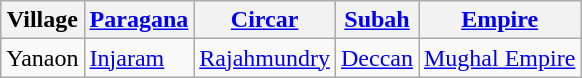<table class="wikitable">
<tr>
<th>Village</th>
<th><a href='#'>Paragana</a></th>
<th><a href='#'>Circar</a></th>
<th><a href='#'>Subah</a></th>
<th><a href='#'>Empire</a></th>
</tr>
<tr>
<td>Yanaon</td>
<td><a href='#'>Injaram</a></td>
<td><a href='#'>Rajahmundry</a></td>
<td><a href='#'>Deccan</a></td>
<td><a href='#'>Mughal Empire</a></td>
</tr>
</table>
